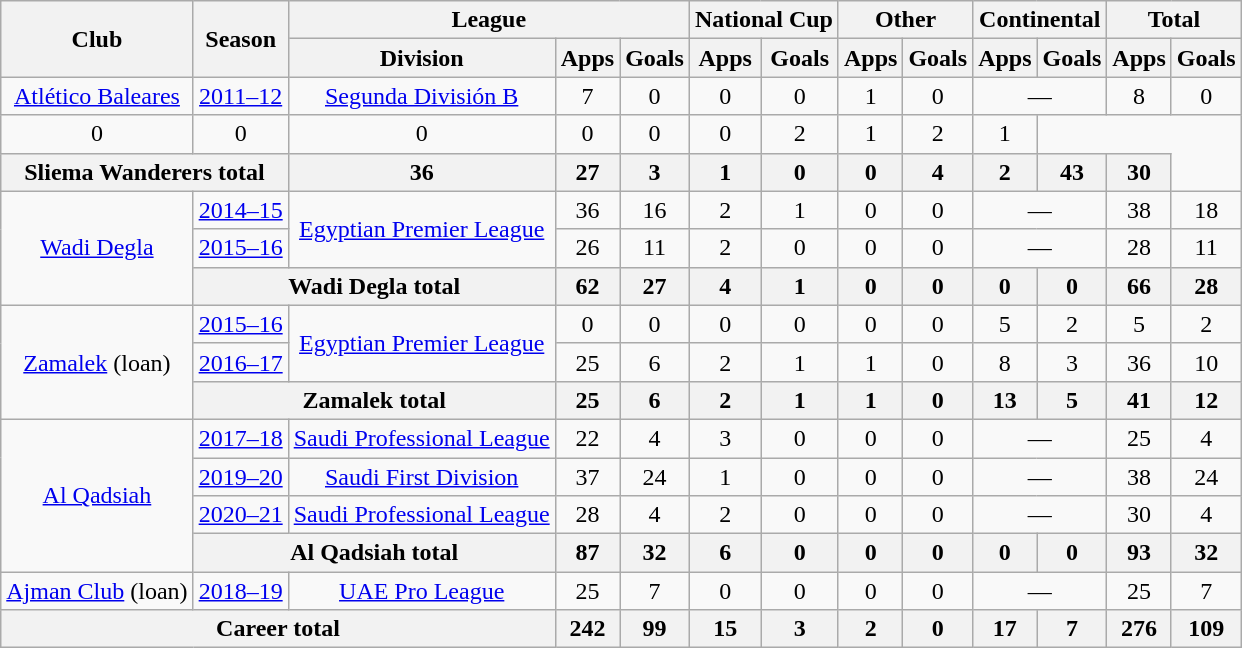<table class="wikitable" style=text-align:center>
<tr>
<th rowspan=2>Club</th>
<th rowspan=2>Season</th>
<th colspan=3>League</th>
<th colspan=2>National Cup</th>
<th colspan=2>Other</th>
<th colspan=2>Continental</th>
<th colspan=2>Total</th>
</tr>
<tr>
<th>Division</th>
<th>Apps</th>
<th>Goals</th>
<th>Apps</th>
<th>Goals</th>
<th>Apps</th>
<th>Goals</th>
<th>Apps</th>
<th>Goals</th>
<th>Apps</th>
<th>Goals</th>
</tr>
<tr>
<td rowspan=1><a href='#'>Atlético Baleares</a></td>
<td><a href='#'>2011–12</a></td>
<td rowspan=1><a href='#'>Segunda División B</a></td>
<td>7</td>
<td>0</td>
<td>0</td>
<td>0</td>
<td>1</td>
<td>0</td>
<td colspan=2>—</td>
<td>8</td>
<td>0</td>
</tr>
<tr>
<td>0</td>
<td>0</td>
<td>0</td>
<td>0</td>
<td>0</td>
<td>0</td>
<td>2</td>
<td>1</td>
<td>2</td>
<td>1</td>
</tr>
<tr>
<th colspan=2>Sliema Wanderers total</th>
<th>36</th>
<th>27</th>
<th>3</th>
<th>1</th>
<th>0</th>
<th>0</th>
<th>4</th>
<th>2</th>
<th>43</th>
<th>30</th>
</tr>
<tr>
<td rowspan=3><a href='#'>Wadi Degla</a></td>
<td><a href='#'>2014–15</a></td>
<td rowspan=2><a href='#'>Egyptian Premier League</a></td>
<td>36</td>
<td>16</td>
<td>2</td>
<td>1</td>
<td>0</td>
<td>0</td>
<td colspan=2>—</td>
<td>38</td>
<td>18</td>
</tr>
<tr>
<td><a href='#'>2015–16</a></td>
<td>26</td>
<td>11</td>
<td>2</td>
<td>0</td>
<td>0</td>
<td>0</td>
<td colspan=2>—</td>
<td>28</td>
<td>11</td>
</tr>
<tr>
<th colspan=2>Wadi Degla total</th>
<th>62</th>
<th>27</th>
<th>4</th>
<th>1</th>
<th>0</th>
<th>0</th>
<th>0</th>
<th>0</th>
<th>66</th>
<th>28</th>
</tr>
<tr>
<td rowspan=3><a href='#'>Zamalek</a> (loan)</td>
<td><a href='#'>2015–16</a></td>
<td rowspan=2><a href='#'>Egyptian Premier League</a></td>
<td>0</td>
<td>0</td>
<td>0</td>
<td>0</td>
<td>0</td>
<td>0</td>
<td>5</td>
<td>2</td>
<td>5</td>
<td>2</td>
</tr>
<tr>
<td><a href='#'>2016–17</a></td>
<td>25</td>
<td>6</td>
<td>2</td>
<td>1</td>
<td>1</td>
<td>0</td>
<td>8</td>
<td>3</td>
<td>36</td>
<td>10</td>
</tr>
<tr>
<th colspan=2>Zamalek total</th>
<th>25</th>
<th>6</th>
<th>2</th>
<th>1</th>
<th>1</th>
<th>0</th>
<th>13</th>
<th>5</th>
<th>41</th>
<th>12</th>
</tr>
<tr>
<td rowspan=4><a href='#'>Al Qadsiah</a></td>
<td><a href='#'>2017–18</a></td>
<td rowspan=1><a href='#'>Saudi Professional League</a></td>
<td>22</td>
<td>4</td>
<td>3</td>
<td>0</td>
<td>0</td>
<td>0</td>
<td colspan=2>—</td>
<td>25</td>
<td>4</td>
</tr>
<tr>
<td><a href='#'>2019–20</a></td>
<td rowspan=1><a href='#'>Saudi First Division</a></td>
<td>37</td>
<td>24</td>
<td>1</td>
<td>0</td>
<td>0</td>
<td>0</td>
<td colspan=2>—</td>
<td>38</td>
<td>24</td>
</tr>
<tr>
<td><a href='#'>2020–21</a></td>
<td rowspan=1><a href='#'>Saudi Professional League</a></td>
<td>28</td>
<td>4</td>
<td>2</td>
<td>0</td>
<td>0</td>
<td>0</td>
<td colspan=2>—</td>
<td>30</td>
<td>4</td>
</tr>
<tr>
<th colspan=2>Al Qadsiah total</th>
<th>87</th>
<th>32</th>
<th>6</th>
<th>0</th>
<th>0</th>
<th>0</th>
<th>0</th>
<th>0</th>
<th>93</th>
<th>32</th>
</tr>
<tr>
<td rowspan=1><a href='#'>Ajman Club</a> (loan)</td>
<td><a href='#'>2018–19</a></td>
<td rowspan=1><a href='#'>UAE Pro League</a></td>
<td>25</td>
<td>7</td>
<td>0</td>
<td>0</td>
<td>0</td>
<td>0</td>
<td colspan=2>—</td>
<td>25</td>
<td>7</td>
</tr>
<tr>
<th colspan=3>Career total</th>
<th>242</th>
<th>99</th>
<th>15</th>
<th>3</th>
<th>2</th>
<th>0</th>
<th>17</th>
<th>7</th>
<th>276</th>
<th>109</th>
</tr>
</table>
